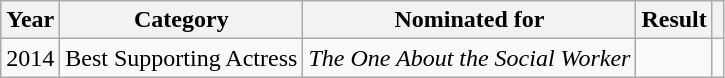<table class="wikitable plainrowheaders">
<tr>
<th scope="col">Year</th>
<th scope="col">Category</th>
<th scope="col">Nominated for</th>
<th scope="col">Result</th>
<th scope="col"></th>
</tr>
<tr>
<td>2014</td>
<td>Best Supporting Actress</td>
<td><em>The One About the Social Worker</em></td>
<td></td>
<td align="center"></td>
</tr>
</table>
